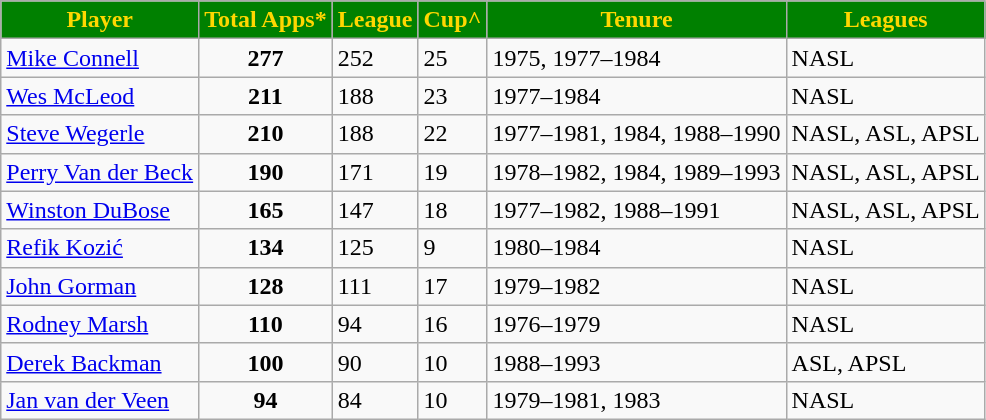<table class="wikitable sortable">
<tr>
<th style="background:green; color:gold;" scope="col">Player</th>
<th style="background:green; color:gold;" scope="col">Total Apps*</th>
<th style="background:green; color:gold;" scope="col">League</th>
<th style="background:green; color:gold;" scope="col">Cup^</th>
<th style="background:green; color:gold;" scope="col">Tenure</th>
<th style="background:green; color:gold;" scope="col">Leagues</th>
</tr>
<tr>
<td align=left> <a href='#'>Mike Connell</a></td>
<td align=center><strong>277</strong></td>
<td>252</td>
<td>25</td>
<td>1975, 1977–1984</td>
<td>NASL</td>
</tr>
<tr>
<td align=left> <a href='#'>Wes McLeod</a></td>
<td align=center><strong>211</strong></td>
<td>188</td>
<td>23</td>
<td>1977–1984</td>
<td>NASL</td>
</tr>
<tr>
<td align=left> <a href='#'>Steve Wegerle</a></td>
<td align=center><strong>210</strong></td>
<td>188</td>
<td>22</td>
<td>1977–1981, 1984, 1988–1990</td>
<td>NASL, ASL, APSL</td>
</tr>
<tr>
<td align=left> <a href='#'>Perry Van der Beck</a></td>
<td align=center><strong>190</strong></td>
<td>171</td>
<td>19</td>
<td>1978–1982, 1984, 1989–1993</td>
<td>NASL, ASL, APSL</td>
</tr>
<tr>
<td align=left> <a href='#'>Winston DuBose</a></td>
<td align=center><strong>165</strong></td>
<td>147</td>
<td>18</td>
<td>1977–1982, 1988–1991</td>
<td>NASL, ASL, APSL</td>
</tr>
<tr>
<td align=left> <a href='#'>Refik Kozić</a></td>
<td align=center><strong>134</strong></td>
<td>125</td>
<td>9</td>
<td>1980–1984</td>
<td>NASL</td>
</tr>
<tr>
<td align=left> <a href='#'>John Gorman</a></td>
<td align=center><strong>128</strong></td>
<td>111</td>
<td>17</td>
<td>1979–1982</td>
<td>NASL</td>
</tr>
<tr>
<td align=left> <a href='#'>Rodney Marsh</a></td>
<td align=center><strong>110</strong></td>
<td>94</td>
<td>16</td>
<td>1976–1979</td>
<td>NASL</td>
</tr>
<tr>
<td align=left> <a href='#'>Derek Backman</a></td>
<td align=center><strong>100</strong></td>
<td>90</td>
<td>10</td>
<td>1988–1993</td>
<td>ASL, APSL</td>
</tr>
<tr>
<td align=left> <a href='#'>Jan van der Veen</a></td>
<td align=center><strong>94</strong></td>
<td>84</td>
<td>10</td>
<td>1979–1981, 1983</td>
<td>NASL</td>
</tr>
</table>
